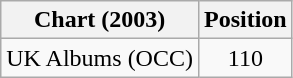<table class="wikitable">
<tr>
<th>Chart (2003)</th>
<th>Position</th>
</tr>
<tr>
<td>UK Albums (OCC)</td>
<td align="center">110</td>
</tr>
</table>
